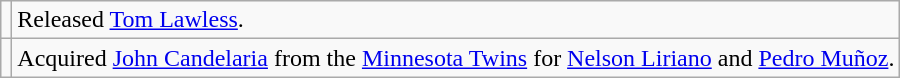<table class="wikitable">
<tr>
<td></td>
<td>Released <a href='#'>Tom Lawless</a>.</td>
</tr>
<tr>
<td></td>
<td>Acquired <a href='#'>John Candelaria</a> from the <a href='#'>Minnesota Twins</a> for <a href='#'>Nelson Liriano</a> and <a href='#'>Pedro Muñoz</a>.</td>
</tr>
</table>
